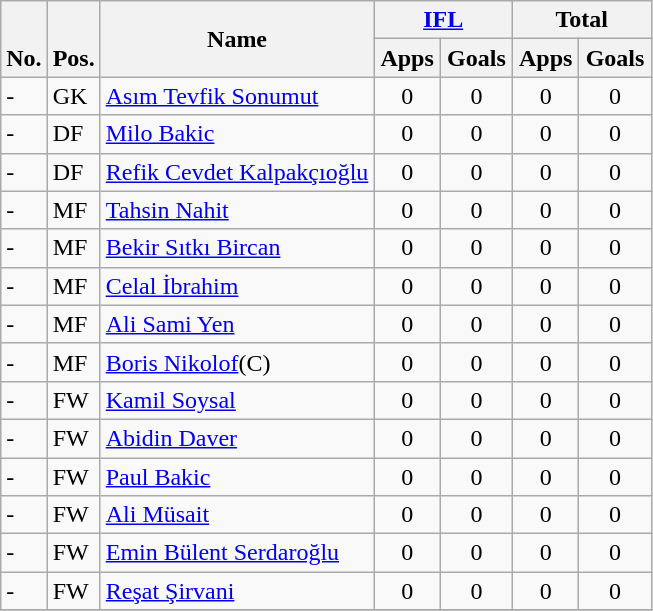<table class="wikitable" style="text-align:center">
<tr>
<th rowspan="2" valign="bottom">No.</th>
<th rowspan="2" valign="bottom">Pos.</th>
<th rowspan="2">Name</th>
<th colspan="2" width="85"><a href='#'>IFL</a></th>
<th colspan="2" width="85">Total</th>
</tr>
<tr>
<th>Apps</th>
<th>Goals</th>
<th>Apps</th>
<th>Goals</th>
</tr>
<tr>
<td align="left">-</td>
<td align="left">GK</td>
<td align="left"> <a href='#'>Asım Tevfik Sonumut</a></td>
<td>0</td>
<td>0</td>
<td>0</td>
<td>0</td>
</tr>
<tr>
<td align="left">-</td>
<td align="left">DF</td>
<td align="left"> <a href='#'>Milo Bakic</a></td>
<td>0</td>
<td>0</td>
<td>0</td>
<td>0</td>
</tr>
<tr>
<td align="left">-</td>
<td align="left">DF</td>
<td align="left"> <a href='#'>Refik Cevdet Kalpakçıoğlu</a></td>
<td>0</td>
<td>0</td>
<td>0</td>
<td>0</td>
</tr>
<tr>
<td align="left">-</td>
<td align="left">MF</td>
<td align="left"> <a href='#'>Tahsin Nahit</a></td>
<td>0</td>
<td>0</td>
<td>0</td>
<td>0</td>
</tr>
<tr>
<td align="left">-</td>
<td align="left">MF</td>
<td align="left"> <a href='#'>Bekir Sıtkı Bircan</a></td>
<td>0</td>
<td>0</td>
<td>0</td>
<td>0</td>
</tr>
<tr>
<td align="left">-</td>
<td align="left">MF</td>
<td align="left"> <a href='#'>Celal İbrahim</a></td>
<td>0</td>
<td>0</td>
<td>0</td>
<td>0</td>
</tr>
<tr>
<td align="left">-</td>
<td align="left">MF</td>
<td align="left"> <a href='#'>Ali Sami Yen</a></td>
<td>0</td>
<td>0</td>
<td>0</td>
<td>0</td>
</tr>
<tr>
<td align="left">-</td>
<td align="left">MF</td>
<td align="left"> <a href='#'>Boris Nikolof</a>(C)</td>
<td>0</td>
<td>0</td>
<td>0</td>
<td>0</td>
</tr>
<tr>
<td align="left">-</td>
<td align="left">FW</td>
<td align="left"> <a href='#'>Kamil Soysal</a></td>
<td>0</td>
<td>0</td>
<td>0</td>
<td>0</td>
</tr>
<tr>
<td align="left">-</td>
<td align="left">FW</td>
<td align="left"> <a href='#'>Abidin Daver</a></td>
<td>0</td>
<td>0</td>
<td>0</td>
<td>0</td>
</tr>
<tr>
<td align="left">-</td>
<td align="left">FW</td>
<td align="left"> <a href='#'>Paul Bakic</a></td>
<td>0</td>
<td>0</td>
<td>0</td>
<td>0</td>
</tr>
<tr>
<td align="left">-</td>
<td align="left">FW</td>
<td align="left"> <a href='#'>Ali Müsait</a></td>
<td>0</td>
<td>0</td>
<td>0</td>
<td>0</td>
</tr>
<tr>
<td align="left">-</td>
<td align="left">FW</td>
<td align="left"> <a href='#'>Emin Bülent Serdaroğlu</a></td>
<td>0</td>
<td>0</td>
<td>0</td>
<td>0</td>
</tr>
<tr>
<td align="left">-</td>
<td align="left">FW</td>
<td align="left"> <a href='#'>Reşat Şirvani</a></td>
<td>0</td>
<td>0</td>
<td>0</td>
<td>0</td>
</tr>
<tr>
</tr>
</table>
